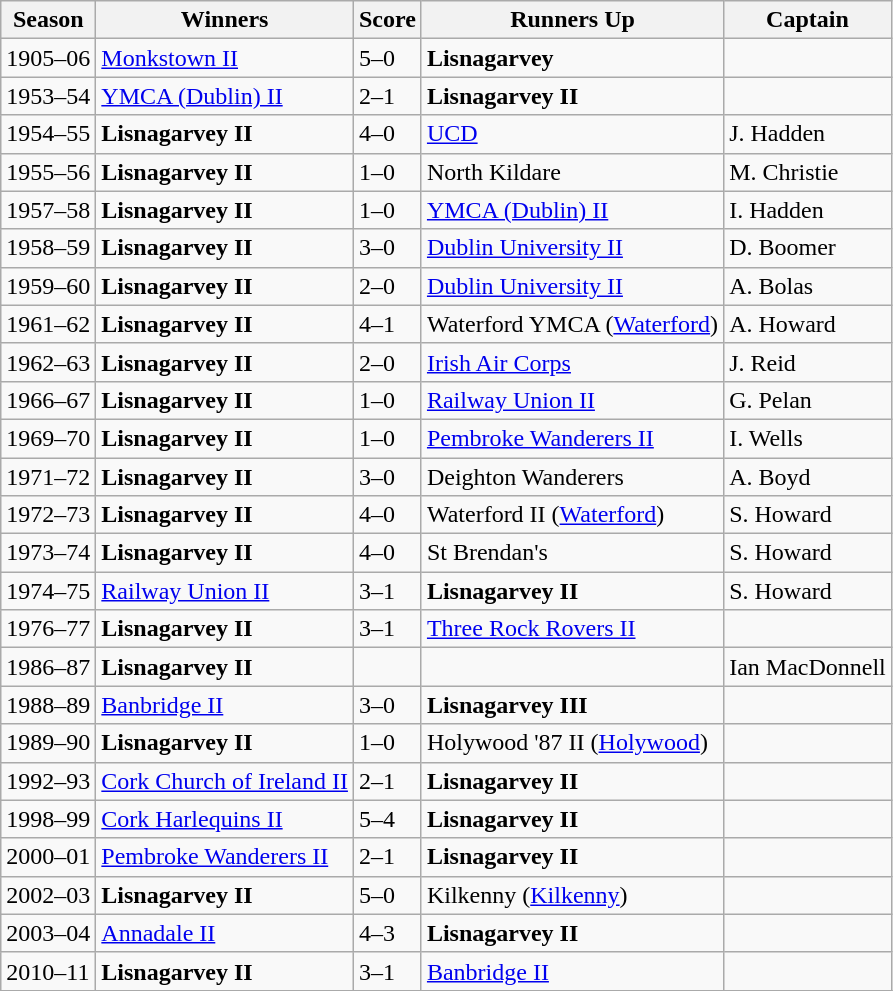<table class="wikitable collapsible">
<tr>
<th>Season</th>
<th>Winners</th>
<th>Score</th>
<th>Runners Up</th>
<th>Captain</th>
</tr>
<tr>
<td>1905–06</td>
<td><a href='#'>Monkstown II</a></td>
<td>5–0 </td>
<td><strong>Lisnagarvey</strong></td>
<td></td>
</tr>
<tr>
<td>1953–54</td>
<td><a href='#'>YMCA (Dublin) II</a></td>
<td>2–1 </td>
<td><strong>Lisnagarvey II</strong></td>
<td></td>
</tr>
<tr>
<td>1954–55</td>
<td><strong>Lisnagarvey II</strong> </td>
<td>4–0</td>
<td><a href='#'>UCD</a></td>
<td>J. Hadden</td>
</tr>
<tr>
<td>1955–56</td>
<td><strong>Lisnagarvey II</strong> </td>
<td>1–0</td>
<td>North Kildare</td>
<td>M. Christie</td>
</tr>
<tr>
<td>1957–58</td>
<td><strong>Lisnagarvey II</strong> </td>
<td>1–0</td>
<td><a href='#'>YMCA (Dublin) II</a></td>
<td>I. Hadden</td>
</tr>
<tr>
<td>1958–59</td>
<td><strong>Lisnagarvey II</strong></td>
<td>3–0</td>
<td><a href='#'>Dublin University II</a></td>
<td>D. Boomer</td>
</tr>
<tr>
<td>1959–60</td>
<td><strong>Lisnagarvey II</strong></td>
<td>2–0 </td>
<td><a href='#'>Dublin University II</a></td>
<td>A. Bolas</td>
</tr>
<tr>
<td>1961–62</td>
<td><strong>Lisnagarvey II</strong></td>
<td>4–1</td>
<td>Waterford YMCA (<a href='#'>Waterford</a>)</td>
<td>A. Howard</td>
</tr>
<tr>
<td>1962–63</td>
<td><strong>Lisnagarvey II</strong> </td>
<td>2–0 </td>
<td><a href='#'>Irish Air Corps</a></td>
<td>J. Reid</td>
</tr>
<tr>
<td>1966–67</td>
<td><strong>Lisnagarvey II</strong> </td>
<td>1–0</td>
<td><a href='#'>Railway Union II</a></td>
<td>G. Pelan</td>
</tr>
<tr>
<td>1969–70</td>
<td><strong>Lisnagarvey II</strong> </td>
<td>1–0 </td>
<td><a href='#'>Pembroke Wanderers II</a></td>
<td>I. Wells</td>
</tr>
<tr>
<td>1971–72</td>
<td><strong>Lisnagarvey II</strong> </td>
<td>3–0</td>
<td>Deighton Wanderers</td>
<td>A. Boyd</td>
</tr>
<tr>
<td>1972–73</td>
<td><strong>Lisnagarvey II</strong> </td>
<td>4–0</td>
<td>Waterford II (<a href='#'>Waterford</a>)</td>
<td>S. Howard</td>
</tr>
<tr>
<td>1973–74</td>
<td><strong>Lisnagarvey II</strong> </td>
<td>4–0</td>
<td>St Brendan's</td>
<td>S. Howard</td>
</tr>
<tr>
<td>1974–75</td>
<td><a href='#'>Railway Union II</a></td>
<td>3–1 </td>
<td><strong>Lisnagarvey II</strong></td>
<td>S. Howard</td>
</tr>
<tr>
<td>1976–77</td>
<td><strong>Lisnagarvey II</strong> </td>
<td>3–1</td>
<td><a href='#'>Three Rock Rovers II</a></td>
<td></td>
</tr>
<tr>
<td>1986–87</td>
<td><strong>Lisnagarvey II</strong></td>
<td></td>
<td></td>
<td>Ian MacDonnell </td>
</tr>
<tr>
<td>1988–89</td>
<td><a href='#'>Banbridge II</a></td>
<td>3–0</td>
<td><strong>Lisnagarvey III</strong></td>
<td></td>
</tr>
<tr>
<td>1989–90</td>
<td><strong>Lisnagarvey II</strong></td>
<td>1–0 </td>
<td>Holywood '87 II (<a href='#'>Holywood</a>)</td>
<td></td>
</tr>
<tr>
<td>1992–93</td>
<td><a href='#'>Cork Church of Ireland II</a></td>
<td>2–1</td>
<td><strong>Lisnagarvey II</strong></td>
<td></td>
</tr>
<tr>
<td>1998–99</td>
<td><a href='#'>Cork Harlequins II</a></td>
<td>5–4</td>
<td><strong>Lisnagarvey II</strong></td>
<td></td>
</tr>
<tr>
<td>2000–01</td>
<td><a href='#'>Pembroke Wanderers II</a></td>
<td>2–1</td>
<td><strong>Lisnagarvey II</strong></td>
<td></td>
</tr>
<tr>
<td>2002–03</td>
<td><strong>Lisnagarvey II</strong></td>
<td>5–0</td>
<td>Kilkenny (<a href='#'>Kilkenny</a>)</td>
<td></td>
</tr>
<tr>
<td>2003–04</td>
<td><a href='#'>Annadale II</a></td>
<td>4–3</td>
<td><strong>Lisnagarvey II</strong></td>
<td></td>
</tr>
<tr>
<td>2010–11</td>
<td><strong>Lisnagarvey II</strong> </td>
<td>3–1</td>
<td><a href='#'>Banbridge II</a></td>
<td></td>
</tr>
<tr>
</tr>
</table>
